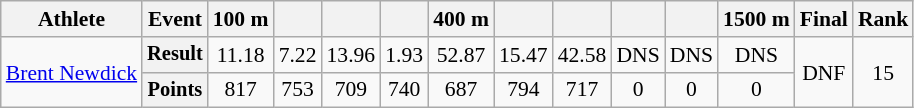<table class="wikitable" style="font-size:90%">
<tr>
<th>Athlete</th>
<th>Event</th>
<th>100 m</th>
<th></th>
<th></th>
<th></th>
<th>400 m</th>
<th></th>
<th></th>
<th></th>
<th></th>
<th>1500 m</th>
<th>Final</th>
<th>Rank</th>
</tr>
<tr align=center>
<td rowspan=2 align=left><a href='#'>Brent Newdick</a></td>
<th style="font-size:95%">Result</th>
<td>11.18</td>
<td>7.22</td>
<td>13.96</td>
<td>1.93</td>
<td>52.87</td>
<td>15.47</td>
<td>42.58</td>
<td>DNS</td>
<td>DNS</td>
<td>DNS</td>
<td rowspan=2>DNF</td>
<td rowspan=2>15</td>
</tr>
<tr align=center>
<th style="font-size:95%">Points</th>
<td>817</td>
<td>753</td>
<td>709</td>
<td>740</td>
<td>687</td>
<td>794</td>
<td>717</td>
<td>0</td>
<td>0</td>
<td>0</td>
</tr>
</table>
